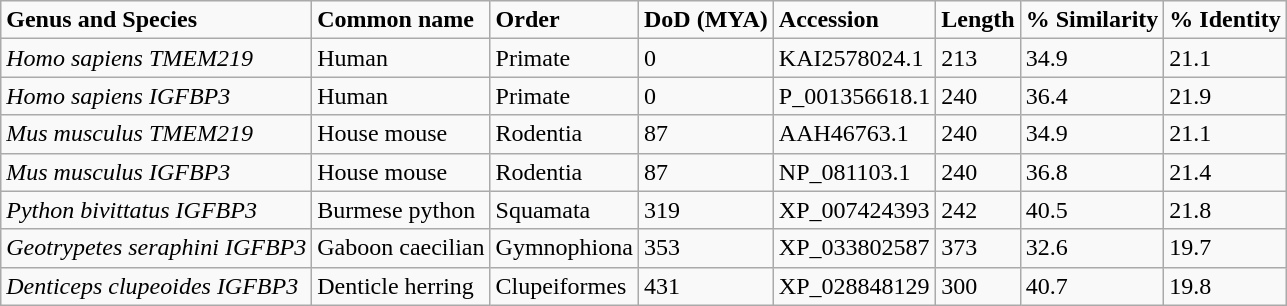<table class="wikitable">
<tr>
<td><strong>Genus and Species</strong></td>
<td><strong>Common name</strong></td>
<td><strong>Order</strong></td>
<td><strong>DoD (MYA)</strong></td>
<td><strong>Accession</strong></td>
<td><strong>Length</strong></td>
<td><strong>% Similarity</strong></td>
<td><strong>% Identity</strong></td>
</tr>
<tr>
<td><em>Homo sapiens TMEM219</em></td>
<td>Human</td>
<td>Primate</td>
<td>0</td>
<td>KAI2578024.1</td>
<td>213</td>
<td>34.9</td>
<td>21.1</td>
</tr>
<tr>
<td><em>Homo sapiens IGFBP3</em></td>
<td>Human</td>
<td>Primate</td>
<td>0</td>
<td>P_001356618.1</td>
<td>240</td>
<td>36.4</td>
<td>21.9</td>
</tr>
<tr>
<td><em>Mus musculus TMEM219</em></td>
<td>House mouse</td>
<td>Rodentia</td>
<td>87</td>
<td>AAH46763.1</td>
<td>240</td>
<td>34.9</td>
<td>21.1</td>
</tr>
<tr>
<td><em>Mus musculus IGFBP3</em></td>
<td>House mouse</td>
<td>Rodentia</td>
<td>87</td>
<td>NP_081103.1</td>
<td>240</td>
<td>36.8</td>
<td>21.4</td>
</tr>
<tr>
<td><em>Python bivittatus IGFBP3</em></td>
<td>Burmese python</td>
<td>Squamata</td>
<td>319</td>
<td>XP_007424393</td>
<td>242</td>
<td>40.5</td>
<td>21.8</td>
</tr>
<tr>
<td><em>Geotrypetes seraphini IGFBP3</em></td>
<td>Gaboon caecilian</td>
<td>Gymnophiona</td>
<td>353</td>
<td>XP_033802587</td>
<td>373</td>
<td>32.6</td>
<td>19.7</td>
</tr>
<tr>
<td><em>Denticeps clupeoides IGFBP3</em></td>
<td>Denticle herring</td>
<td>Clupeiformes</td>
<td>431</td>
<td>XP_028848129</td>
<td>300</td>
<td>40.7</td>
<td>19.8</td>
</tr>
</table>
